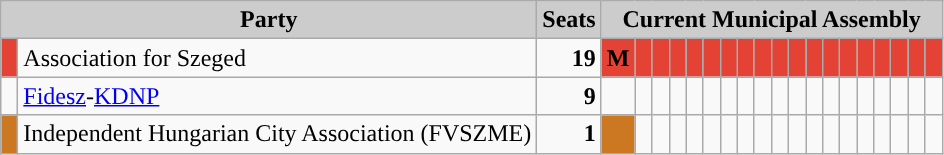<table class="wikitable">
<tr>
<th style="background:#ccc" colspan="2">Party</th>
<th style="background:#ccc">Seats</th>
<th style="background:#ccc" colspan="19">Current Municipal Assembly</th>
</tr>
<tr>
<td style="background-color: #E34234"> </td>
<td>Association for Szeged</td>
<td style="text-align: right"><strong>19</strong></td>
<td style="background-color: #E34234"><span><strong>M</strong></span></td>
<td style="background-color: #E34234"> </td>
<td style="background-color: #E34234"> </td>
<td style="background-color: #E34234"> </td>
<td style="background-color: #E34234"> </td>
<td style="background-color: #E34234"> </td>
<td style="background-color: #E34234"> </td>
<td style="background-color: #E34234"> </td>
<td style="background-color: #E34234"> </td>
<td style="background-color: #E34234"> </td>
<td style="background-color: #E34234"> </td>
<td style="background-color: #E34234"> </td>
<td style="background-color: #E34234"> </td>
<td style="background-color: #E34234"> </td>
<td style="background-color: #E34234"> </td>
<td style="background-color: #E34234"> </td>
<td style="background-color: #E34234"> </td>
<td style="background-color: #E34234"> </td>
<td style="background-color: #E34234"> </td>
</tr>
<tr>
<td style="background-color: "> </td>
<td><a href='#'>Fidesz</a>-<a href='#'>KDNP</a></td>
<td style="text-align: right"><strong>9</strong></td>
<td style="background-color: "> </td>
<td style="background-color: "> </td>
<td style="background-color: "> </td>
<td style="background-color: "> </td>
<td style="background-color: "> </td>
<td style="background-color: "> </td>
<td style="background-color: "> </td>
<td style="background-color: "> </td>
<td style="background-color: "> </td>
<td> </td>
<td> </td>
<td> </td>
<td> </td>
<td> </td>
<td> </td>
<td> </td>
<td> </td>
<td> </td>
<td> </td>
</tr>
<tr>
<td style="background-color: #CC7722"> </td>
<td>Independent Hungarian City Association (FVSZME)</td>
<td style="text-align: right"><strong>1</strong></td>
<td style="background-color: #CC7722"> </td>
<td> </td>
<td> </td>
<td> </td>
<td> </td>
<td> </td>
<td> </td>
<td> </td>
<td> </td>
<td> </td>
<td> </td>
<td> </td>
<td> </td>
<td> </td>
<td> </td>
<td> </td>
<td> </td>
<td> </td>
<td> </td>
</tr>
</table>
